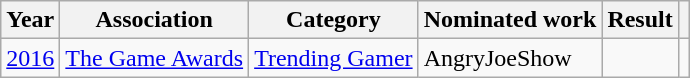<table class="wikitable">
<tr>
<th>Year</th>
<th>Association</th>
<th>Category</th>
<th>Nominated work</th>
<th>Result</th>
<th></th>
</tr>
<tr>
<td><a href='#'>2016</a></td>
<td><a href='#'>The Game Awards</a></td>
<td><a href='#'>Trending Gamer</a></td>
<td>AngryJoeShow</td>
<td></td>
<td></td>
</tr>
</table>
